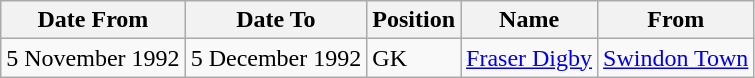<table class="wikitable">
<tr>
<th>Date From</th>
<th>Date To</th>
<th>Position</th>
<th>Name</th>
<th>From</th>
</tr>
<tr>
<td>5 November 1992</td>
<td>5 December 1992</td>
<td>GK</td>
<td> <a href='#'>Fraser Digby</a></td>
<td> <a href='#'>Swindon Town</a></td>
</tr>
</table>
